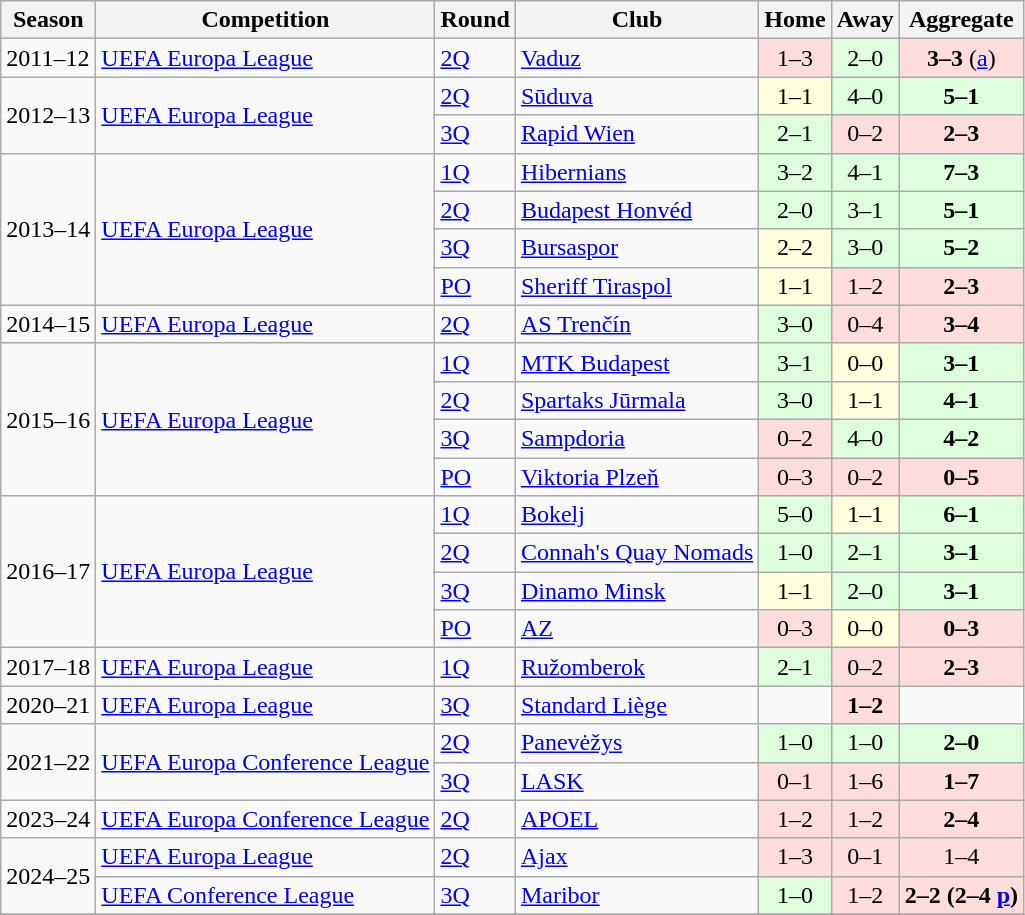<table class="wikitable" style="text-align:left">
<tr>
<th>Season</th>
<th>Competition</th>
<th>Round</th>
<th>Club</th>
<th>Home</th>
<th>Away</th>
<th>Aggregate</th>
</tr>
<tr>
<td>2011–12</td>
<td><a href='#'>UEFA Europa League</a></td>
<td><a href='#'>2Q</a></td>
<td> <a href='#'>Vaduz</a></td>
<td bgcolor="#ffdddd" style="text-align:center">1–3</td>
<td bgcolor="#ddffdd" style="text-align:center">2–0</td>
<td bgcolor="#ffdddd" style="text-align:center"><strong>3–3</strong> (<a href='#'>a</a>)</td>
</tr>
<tr>
<td rowspan="2">2012–13</td>
<td rowspan="2"><a href='#'>UEFA Europa League</a></td>
<td><a href='#'>2Q</a></td>
<td> <a href='#'>Sūduva</a></td>
<td bgcolor="#ffffdd" style="text-align:center">1–1</td>
<td bgcolor="#ddffdd" style="text-align:center">4–0</td>
<td bgcolor="#ddffdd" style="text-align:center"><strong>5–1</strong></td>
</tr>
<tr>
<td><a href='#'>3Q</a></td>
<td> <a href='#'>Rapid Wien</a></td>
<td bgcolor="#ddffdd" style="text-align:center">2–1</td>
<td bgcolor="#ffdddd" style="text-align:center">0–2</td>
<td bgcolor="#ffdddd" style="text-align:center"><strong>2–3</strong></td>
</tr>
<tr>
<td rowspan="4">2013–14</td>
<td rowspan="4"><a href='#'>UEFA Europa League</a></td>
<td><a href='#'>1Q</a></td>
<td> <a href='#'>Hibernians</a></td>
<td bgcolor="#ddffdd" style="text-align:center">3–2</td>
<td bgcolor="#ddffdd" style="text-align:center">4–1</td>
<td bgcolor="#ddffdd" style="text-align:center"><strong>7–3</strong></td>
</tr>
<tr>
<td><a href='#'>2Q</a></td>
<td> <a href='#'>Budapest Honvéd</a></td>
<td bgcolor="#ddffdd" style="text-align:center">2–0</td>
<td bgcolor="#ddffdd" style="text-align:center">3–1</td>
<td bgcolor="#ddffdd" style="text-align:center"><strong>5–1</strong></td>
</tr>
<tr>
<td><a href='#'>3Q</a></td>
<td> <a href='#'>Bursaspor</a></td>
<td bgcolor="#ffffdd" style="text-align:center">2–2</td>
<td bgcolor="#ddffdd" style="text-align:center">3–0</td>
<td bgcolor="#ddffdd" style="text-align:center"><strong>5–2</strong></td>
</tr>
<tr>
<td><a href='#'>PO</a></td>
<td> <a href='#'>Sheriff Tiraspol</a></td>
<td bgcolor="#ffffdd" style="text-align:center">1–1</td>
<td bgcolor="#ffdddd" style="text-align:center">1–2</td>
<td bgcolor="#ffdddd" style="text-align:center"><strong>2–3</strong></td>
</tr>
<tr>
<td rowspan="1">2014–15</td>
<td rowspan="1"><a href='#'>UEFA Europa League</a></td>
<td><a href='#'>2Q</a></td>
<td> <a href='#'>AS Trenčín</a></td>
<td bgcolor="#ddffdd" style="text-align:center">3–0</td>
<td bgcolor="#ffdddd" style="text-align:center">0–4</td>
<td bgcolor="#ffdddd" style="text-align:center"><strong>3–4</strong></td>
</tr>
<tr>
<td rowspan="4">2015–16</td>
<td rowspan="4"><a href='#'>UEFA Europa League</a></td>
<td><a href='#'>1Q</a></td>
<td> <a href='#'>MTK Budapest</a></td>
<td bgcolor="#ddffdd" style="text-align:center">3–1</td>
<td bgcolor="#ffffdd" style="text-align:center">0–0</td>
<td bgcolor="#ddffdd" style="text-align:center"><strong>3–1</strong></td>
</tr>
<tr>
<td><a href='#'>2Q</a></td>
<td> <a href='#'>Spartaks Jūrmala</a></td>
<td bgcolor="#ddffdd" style="text-align:center">3–0</td>
<td bgcolor="#ffffdd" style="text-align:center">1–1</td>
<td bgcolor="#ddffdd" style="text-align:center"><strong>4–1</strong></td>
</tr>
<tr>
<td><a href='#'>3Q</a></td>
<td> <a href='#'>Sampdoria</a></td>
<td bgcolor="#ffdddd" style="text-align:center">0–2</td>
<td bgcolor="#ddffdd" style="text-align:center">4–0</td>
<td bgcolor="#ddffdd" style="text-align:center"><strong>4–2</strong></td>
</tr>
<tr>
<td><a href='#'>PO</a></td>
<td> <a href='#'>Viktoria Plzeň</a></td>
<td bgcolor="#ffdddd" style="text-align:center">0–3</td>
<td bgcolor="#ffdddd" style="text-align:center">0–2</td>
<td bgcolor="#ffdddd" style="text-align:center"><strong>0–5</strong></td>
</tr>
<tr>
<td rowspan="4">2016–17</td>
<td rowspan="4"><a href='#'>UEFA Europa League</a></td>
<td><a href='#'>1Q</a></td>
<td> <a href='#'>Bokelj</a></td>
<td bgcolor="#ddffdd" style="text-align:center">5–0</td>
<td bgcolor="#ffffdd" style="text-align:center">1–1</td>
<td bgcolor="#ddffdd" style="text-align:center"><strong>6–1</strong></td>
</tr>
<tr>
<td><a href='#'>2Q</a></td>
<td> <a href='#'>Connah's Quay Nomads</a></td>
<td bgcolor="#ddffdd" style="text-align:center">1–0</td>
<td bgcolor="#ddffdd" style="text-align:center">2–1</td>
<td bgcolor="#ddffdd" style="text-align:center"><strong>3–1</strong></td>
</tr>
<tr>
<td><a href='#'>3Q</a></td>
<td> <a href='#'>Dinamo Minsk</a></td>
<td bgcolor="#ffffdd" style="text-align:center">1–1</td>
<td bgcolor="#ddffdd" style="text-align:center">2–0</td>
<td bgcolor="#ddffdd" style="text-align:center"><strong>3–1</strong></td>
</tr>
<tr>
<td><a href='#'>PO</a></td>
<td> <a href='#'>AZ</a></td>
<td bgcolor="#ffdddd" style="text-align:center">0–3</td>
<td bgcolor="#ffffdd" style="text-align:center">0–0</td>
<td bgcolor="#ffdddd" style="text-align:center"><strong>0–3</strong></td>
</tr>
<tr>
<td rowspan="1">2017–18</td>
<td rowspan="1"><a href='#'>UEFA Europa League</a></td>
<td><a href='#'>1Q</a></td>
<td> <a href='#'>Ružomberok</a></td>
<td bgcolor="#ddffdd" style="text-align:center">2–1</td>
<td bgcolor="#ffdddd" style="text-align:center">0–2</td>
<td bgcolor="#ffdddd" style="text-align:center"><strong>2–3</strong></td>
</tr>
<tr>
<td rowspan="1">2020–21</td>
<td rowspan="1"><a href='#'>UEFA Europa League</a></td>
<td><a href='#'>3Q</a></td>
<td> <a href='#'>Standard Liège</a></td>
<td></td>
<td bgcolor="#ffdddd" style="text-align:center"><strong>1–2</strong> </td>
<td></td>
</tr>
<tr>
<td rowspan="2">2021–22</td>
<td rowspan="2"><a href='#'>UEFA Europa Conference League</a></td>
<td><a href='#'>2Q</a></td>
<td> <a href='#'>Panevėžys</a></td>
<td bgcolor="#ddffdd" style="text-align:center">1–0</td>
<td bgcolor="#ddffdd" style="text-align:center">1–0</td>
<td bgcolor="#ddffdd" style="text-align:center"><strong>2–0</strong></td>
</tr>
<tr>
<td><a href='#'>3Q</a></td>
<td> <a href='#'>LASK</a></td>
<td bgcolor="#ffdddd" style="text-align:center">0–1</td>
<td bgcolor="#ffdddd" style="text-align:center">1–6</td>
<td bgcolor="#ffdddd" style="text-align:center"><strong>1–7</strong></td>
</tr>
<tr>
<td>2023–24</td>
<td><a href='#'>UEFA Europa Conference League</a></td>
<td><a href='#'>2Q</a></td>
<td> <a href='#'>APOEL</a></td>
<td bgcolor="#ffdddd" style="text-align:center">1–2</td>
<td bgcolor="#ffdddd" style="text-align:center">1–2</td>
<td bgcolor="#ffdddd" style="text-align:center"><strong>2–4</strong></td>
</tr>
<tr>
<td rowspan="2">2024–25</td>
<td><a href='#'>UEFA Europa League</a></td>
<td><a href='#'>2Q</a></td>
<td> <a href='#'>Ajax</a></td>
<td bgcolor="#ffdddd" style="text-align:center">1–3</td>
<td bgcolor="#ffdddd" style="text-align:center">0–1</td>
<td bgcolor="#ffdddd" style="text-align:center">1–4</td>
</tr>
<tr>
<td><a href='#'>UEFA Conference League</a></td>
<td><a href='#'>3Q</a></td>
<td> <a href='#'>Maribor</a></td>
<td bgcolor="#ddffdd" style="text-align:center">1–0 </td>
<td bgcolor="#ffdddd" style="text-align:center">1–2</td>
<td bgcolor="#ffdddd" style="text-align:center"><strong>2–2 (2–4 <a href='#'>p</a>)</strong></td>
</tr>
<tr>
</tr>
</table>
